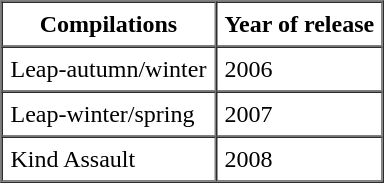<table border="1" cellpadding="5" cellspacing="0" align="left">
<tr>
<th>Compilations</th>
<th>Year of release</th>
</tr>
<tr>
<td>Leap-autumn/winter</td>
<td>2006</td>
</tr>
<tr>
<td>Leap-winter/spring</td>
<td>2007</td>
</tr>
<tr>
<td>Kind Assault</td>
<td>2008</td>
</tr>
</table>
